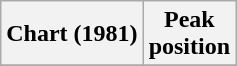<table class="wikitable plainrowheaders"  style="text-align:center">
<tr>
<th scope="col">Chart (1981)</th>
<th scope="col">Peak<br>position</th>
</tr>
<tr>
</tr>
</table>
